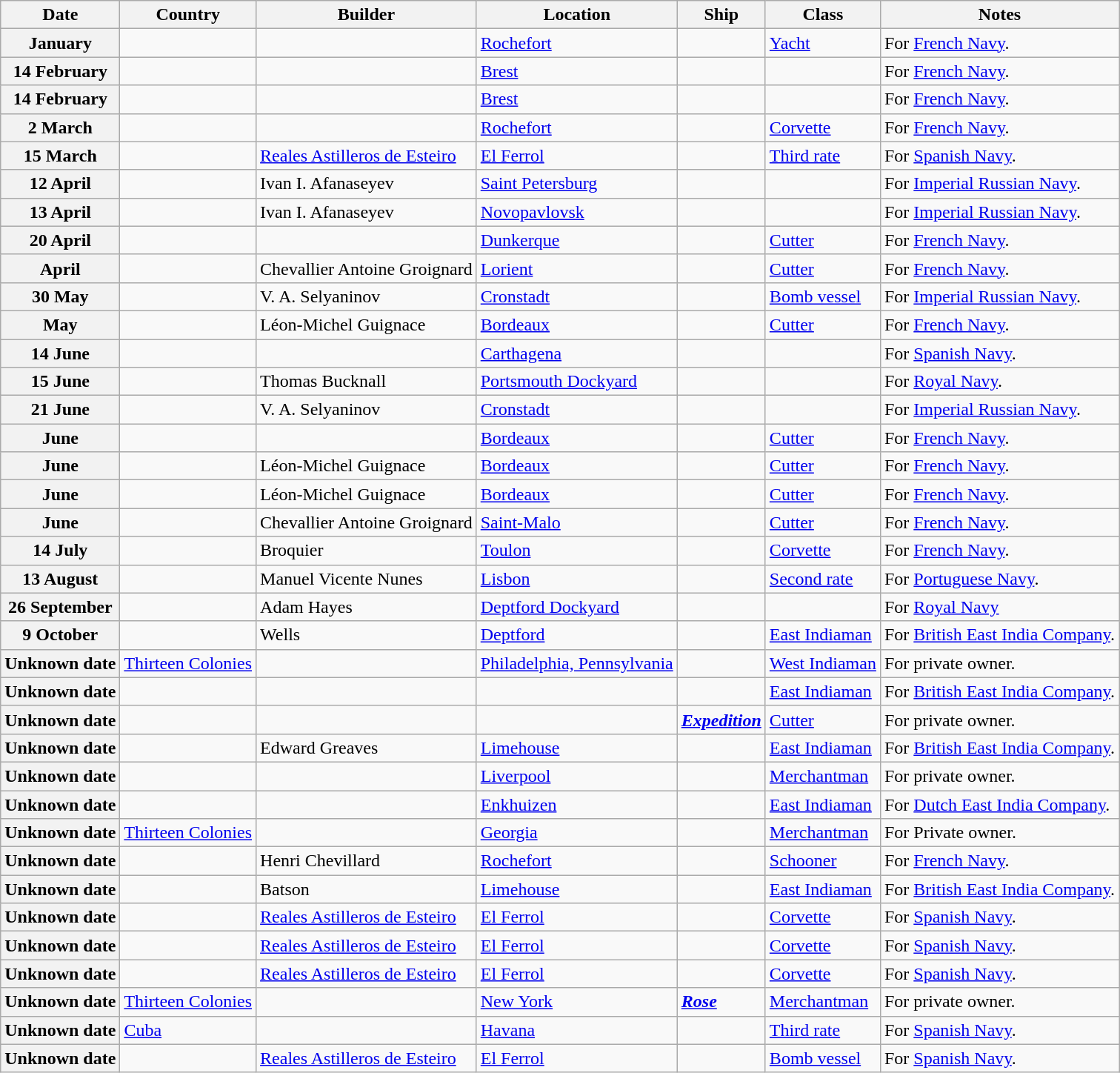<table class="wikitable sortable">
<tr>
<th>Date</th>
<th>Country</th>
<th>Builder</th>
<th>Location</th>
<th>Ship</th>
<th>Class</th>
<th>Notes</th>
</tr>
<tr ---->
<th>January</th>
<td></td>
<td></td>
<td><a href='#'>Rochefort</a></td>
<td><strong></strong></td>
<td><a href='#'>Yacht</a></td>
<td>For <a href='#'>French Navy</a>.</td>
</tr>
<tr ---->
<th>14 February</th>
<td></td>
<td></td>
<td><a href='#'>Brest</a></td>
<td><strong></strong></td>
<td></td>
<td>For <a href='#'>French Navy</a>.</td>
</tr>
<tr ---->
<th>14 February</th>
<td></td>
<td></td>
<td><a href='#'>Brest</a></td>
<td><strong></strong></td>
<td></td>
<td>For <a href='#'>French Navy</a>.</td>
</tr>
<tr ---->
<th>2 March</th>
<td></td>
<td></td>
<td><a href='#'>Rochefort</a></td>
<td><strong></strong></td>
<td><a href='#'>Corvette</a></td>
<td>For <a href='#'>French Navy</a>.</td>
</tr>
<tr ---->
<th>15 March</th>
<td></td>
<td><a href='#'>Reales Astilleros de Esteiro</a></td>
<td><a href='#'>El Ferrol</a></td>
<td><strong></strong></td>
<td><a href='#'>Third rate</a></td>
<td>For <a href='#'>Spanish Navy</a>.</td>
</tr>
<tr ---->
<th>12 April</th>
<td></td>
<td>Ivan I. Afanaseyev</td>
<td><a href='#'>Saint Petersburg</a></td>
<td><strong></strong></td>
<td></td>
<td>For <a href='#'>Imperial Russian Navy</a>.</td>
</tr>
<tr ---->
<th>13 April</th>
<td></td>
<td>Ivan I. Afanaseyev</td>
<td><a href='#'>Novopavlovsk</a></td>
<td><strong></strong></td>
<td></td>
<td>For <a href='#'>Imperial Russian Navy</a>.</td>
</tr>
<tr ---->
<th>20 April</th>
<td></td>
<td></td>
<td><a href='#'>Dunkerque</a></td>
<td><strong></strong></td>
<td><a href='#'>Cutter</a></td>
<td>For <a href='#'>French Navy</a>.</td>
</tr>
<tr ---->
<th>April</th>
<td></td>
<td>Chevallier Antoine Groignard</td>
<td><a href='#'>Lorient</a></td>
<td><strong></strong></td>
<td><a href='#'>Cutter</a></td>
<td>For <a href='#'>French Navy</a>.</td>
</tr>
<tr ---->
<th>30 May</th>
<td></td>
<td>V. A. Selyaninov</td>
<td><a href='#'>Cronstadt</a></td>
<td><strong></strong></td>
<td><a href='#'>Bomb vessel</a></td>
<td>For <a href='#'>Imperial Russian Navy</a>.</td>
</tr>
<tr ---->
<th>May</th>
<td></td>
<td>Léon-Michel Guignace</td>
<td><a href='#'>Bordeaux</a></td>
<td><strong></strong></td>
<td><a href='#'>Cutter</a></td>
<td>For <a href='#'>French Navy</a>.</td>
</tr>
<tr ---->
<th>14 June</th>
<td></td>
<td></td>
<td><a href='#'>Carthagena</a></td>
<td><strong></strong></td>
<td></td>
<td>For <a href='#'>Spanish Navy</a>.</td>
</tr>
<tr ---->
<th>15 June</th>
<td></td>
<td>Thomas Bucknall</td>
<td><a href='#'>Portsmouth Dockyard</a></td>
<td><strong></strong></td>
<td></td>
<td>For <a href='#'>Royal Navy</a>.</td>
</tr>
<tr ---->
<th>21 June</th>
<td></td>
<td>V. A. Selyaninov</td>
<td><a href='#'>Cronstadt</a></td>
<td><strong></strong></td>
<td></td>
<td>For <a href='#'>Imperial Russian Navy</a>.</td>
</tr>
<tr ---->
<th>June</th>
<td></td>
<td></td>
<td><a href='#'>Bordeaux</a></td>
<td><strong></strong></td>
<td><a href='#'>Cutter</a></td>
<td>For <a href='#'>French Navy</a>.</td>
</tr>
<tr ---->
<th>June</th>
<td></td>
<td>Léon-Michel Guignace</td>
<td><a href='#'>Bordeaux</a></td>
<td><strong></strong></td>
<td><a href='#'>Cutter</a></td>
<td>For <a href='#'>French Navy</a>.</td>
</tr>
<tr ---->
<th>June</th>
<td></td>
<td>Léon-Michel Guignace</td>
<td><a href='#'>Bordeaux</a></td>
<td><strong></strong></td>
<td><a href='#'>Cutter</a></td>
<td>For <a href='#'>French Navy</a>.</td>
</tr>
<tr ---->
<th>June</th>
<td></td>
<td>Chevallier Antoine Groignard</td>
<td><a href='#'>Saint-Malo</a></td>
<td><strong></strong></td>
<td><a href='#'>Cutter</a></td>
<td>For <a href='#'>French Navy</a>.</td>
</tr>
<tr ---->
<th>14 July</th>
<td></td>
<td>Broquier</td>
<td><a href='#'>Toulon</a></td>
<td><strong></strong></td>
<td><a href='#'>Corvette</a></td>
<td>For <a href='#'>French Navy</a>.</td>
</tr>
<tr ---->
<th>13 August</th>
<td></td>
<td>Manuel Vicente Nunes</td>
<td><a href='#'>Lisbon</a></td>
<td><strong></strong></td>
<td><a href='#'>Second rate</a></td>
<td>For <a href='#'>Portuguese Navy</a>.</td>
</tr>
<tr ---->
<th>26 September</th>
<td></td>
<td>Adam Hayes</td>
<td><a href='#'>Deptford Dockyard</a></td>
<td><strong></strong></td>
<td></td>
<td>For <a href='#'>Royal Navy</a></td>
</tr>
<tr ---->
<th>9 October</th>
<td></td>
<td>Wells</td>
<td><a href='#'>Deptford</a></td>
<td><strong></strong></td>
<td><a href='#'>East Indiaman</a></td>
<td>For <a href='#'>British East India Company</a>.</td>
</tr>
<tr ---->
<th>Unknown date</th>
<td> <a href='#'>Thirteen Colonies</a></td>
<td></td>
<td><a href='#'>Philadelphia, Pennsylvania</a></td>
<td><strong></strong></td>
<td><a href='#'>West Indiaman</a></td>
<td>For private owner.</td>
</tr>
<tr ---->
<th>Unknown date</th>
<td></td>
<td></td>
<td></td>
<td><strong></strong></td>
<td><a href='#'>East Indiaman</a></td>
<td>For <a href='#'>British East India Company</a>.</td>
</tr>
<tr ---->
<th>Unknown date</th>
<td></td>
<td></td>
<td></td>
<td><strong><a href='#'><em>Expedition</em></a></strong></td>
<td><a href='#'>Cutter</a></td>
<td>For private owner.</td>
</tr>
<tr ---->
<th>Unknown date</th>
<td></td>
<td>Edward Greaves</td>
<td><a href='#'>Limehouse</a></td>
<td><strong></strong></td>
<td><a href='#'>East Indiaman</a></td>
<td>For <a href='#'>British East India Company</a>.</td>
</tr>
<tr ---->
<th>Unknown date</th>
<td></td>
<td></td>
<td><a href='#'>Liverpool</a></td>
<td><strong></strong></td>
<td><a href='#'>Merchantman</a></td>
<td>For private owner.</td>
</tr>
<tr ---->
<th>Unknown date</th>
<td></td>
<td></td>
<td><a href='#'>Enkhuizen</a></td>
<td><strong></strong></td>
<td><a href='#'>East Indiaman</a></td>
<td>For <a href='#'>Dutch East India Company</a>.</td>
</tr>
<tr ---->
<th>Unknown date</th>
<td> <a href='#'>Thirteen Colonies</a></td>
<td></td>
<td><a href='#'>Georgia</a></td>
<td><strong></strong></td>
<td><a href='#'>Merchantman</a></td>
<td>For Private owner.</td>
</tr>
<tr ---->
<th>Unknown date</th>
<td></td>
<td>Henri Chevillard</td>
<td><a href='#'>Rochefort</a></td>
<td><strong></strong></td>
<td><a href='#'>Schooner</a></td>
<td>For <a href='#'>French Navy</a>.</td>
</tr>
<tr ---->
<th>Unknown date</th>
<td></td>
<td>Batson</td>
<td><a href='#'>Limehouse</a></td>
<td><strong></strong></td>
<td><a href='#'>East Indiaman</a></td>
<td>For <a href='#'>British East India Company</a>.</td>
</tr>
<tr ---->
<th>Unknown date</th>
<td></td>
<td><a href='#'>Reales Astilleros de Esteiro</a></td>
<td><a href='#'>El Ferrol</a></td>
<td><strong></strong></td>
<td><a href='#'>Corvette</a></td>
<td>For <a href='#'>Spanish Navy</a>.</td>
</tr>
<tr ---->
<th>Unknown date</th>
<td></td>
<td><a href='#'>Reales Astilleros de Esteiro</a></td>
<td><a href='#'>El Ferrol</a></td>
<td><strong></strong></td>
<td><a href='#'>Corvette</a></td>
<td>For <a href='#'>Spanish Navy</a>.</td>
</tr>
<tr ---->
<th>Unknown date</th>
<td></td>
<td><a href='#'>Reales Astilleros de Esteiro</a></td>
<td><a href='#'>El Ferrol</a></td>
<td><strong></strong></td>
<td><a href='#'>Corvette</a></td>
<td>For <a href='#'>Spanish Navy</a>.</td>
</tr>
<tr ---->
<th>Unknown date</th>
<td> <a href='#'>Thirteen Colonies</a></td>
<td></td>
<td><a href='#'>New York</a></td>
<td><strong><a href='#'><em>Rose</em></a></strong></td>
<td><a href='#'>Merchantman</a></td>
<td>For private owner.</td>
</tr>
<tr ---->
<th>Unknown date</th>
<td> <a href='#'>Cuba</a></td>
<td></td>
<td><a href='#'>Havana</a></td>
<td><strong></strong></td>
<td><a href='#'>Third rate</a></td>
<td>For <a href='#'>Spanish Navy</a>.</td>
</tr>
<tr ---->
<th>Unknown date</th>
<td></td>
<td><a href='#'>Reales Astilleros de Esteiro</a></td>
<td><a href='#'>El Ferrol</a></td>
<td><strong></strong></td>
<td><a href='#'>Bomb vessel</a></td>
<td>For <a href='#'>Spanish Navy</a>.</td>
</tr>
</table>
